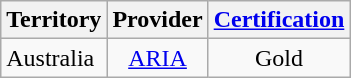<table class="wikitable" style="text-align:center;">
<tr>
<th>Territory</th>
<th>Provider</th>
<th><a href='#'>Certification</a></th>
</tr>
<tr>
<td style="text-align:left;">Australia</td>
<td><a href='#'>ARIA</a></td>
<td>Gold</td>
</tr>
</table>
